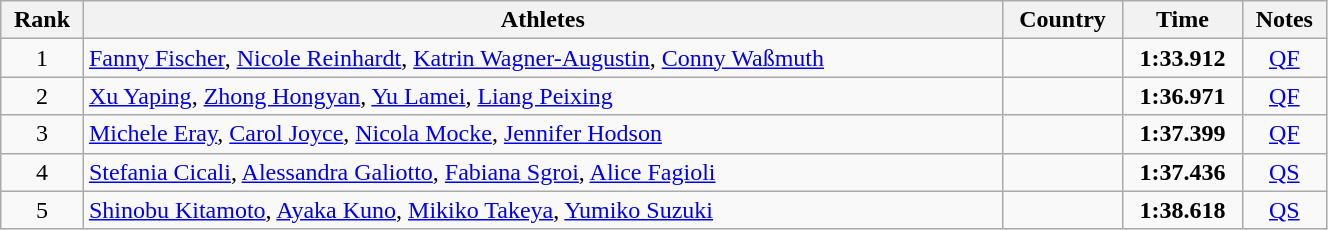<table class="wikitable sortable" width=70% style="text-align:center">
<tr>
<th>Rank</th>
<th>Athletes</th>
<th>Country</th>
<th>Time</th>
<th>Notes</th>
</tr>
<tr>
<td>1</td>
<td align=left><a href='#'>Fanny Fischer</a>, <a href='#'>Nicole Reinhardt</a>, <a href='#'>Katrin Wagner-Augustin</a>, <a href='#'>Conny Waßmuth</a></td>
<td align=left></td>
<td><strong>1:33.912 </strong></td>
<td><a href='#'>QF</a></td>
</tr>
<tr>
<td>2</td>
<td align=left><a href='#'>Xu Yaping</a>, <a href='#'>Zhong Hongyan</a>, <a href='#'>Yu Lamei</a>, <a href='#'>Liang Peixing</a></td>
<td align=left></td>
<td><strong>1:36.971 </strong></td>
<td><a href='#'>QF</a></td>
</tr>
<tr>
<td>3</td>
<td align=left><a href='#'>Michele Eray</a>, <a href='#'>Carol Joyce</a>, <a href='#'>Nicola Mocke</a>, <a href='#'>Jennifer Hodson</a></td>
<td align=left></td>
<td><strong>1:37.399 </strong></td>
<td><a href='#'>QF</a></td>
</tr>
<tr>
<td>4</td>
<td align=left><a href='#'>Stefania Cicali</a>, <a href='#'>Alessandra Galiotto</a>, <a href='#'>Fabiana Sgroi</a>, <a href='#'>Alice Fagioli</a></td>
<td align=left></td>
<td><strong>1:37.436 </strong></td>
<td><a href='#'>QS</a></td>
</tr>
<tr>
<td>5</td>
<td align=left><a href='#'>Shinobu Kitamoto</a>, <a href='#'>Ayaka Kuno</a>, <a href='#'>Mikiko Takeya</a>, <a href='#'>Yumiko Suzuki</a></td>
<td align=left></td>
<td><strong>1:38.618 </strong></td>
<td><a href='#'>QS</a></td>
</tr>
</table>
